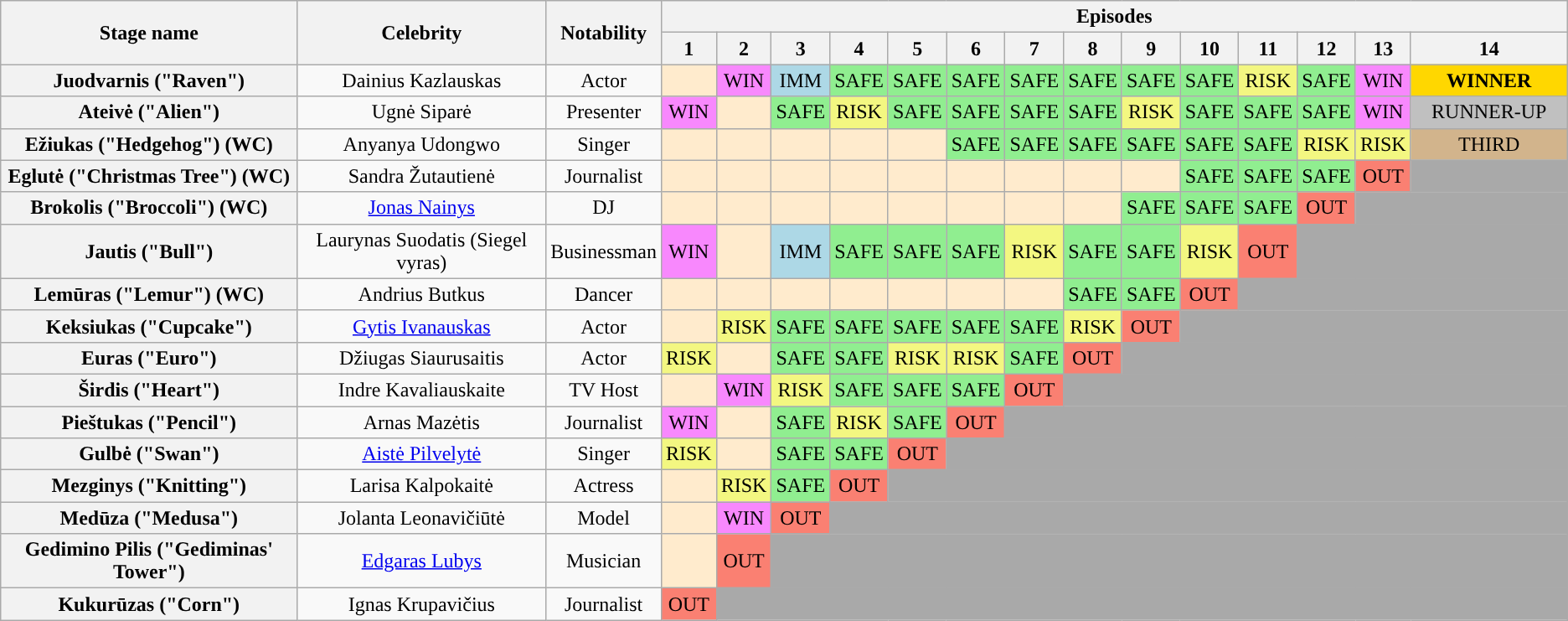<table class="wikitable" style="text-align:center; ">
<tr>
<th rowspan="2">Stage name</th>
<th rowspan="2">Celebrity</th>
<th rowspan="2">Notability</th>
<th colspan="14">Episodes</th>
</tr>
<tr>
<th>1</th>
<th>2</th>
<th>3</th>
<th>4</th>
<th>5</th>
<th>6</th>
<th>7</th>
<th>8</th>
<th>9</th>
<th>10</th>
<th>11</th>
<th>12</th>
<th>13</th>
<th>14</th>
</tr>
<tr>
<th>Juodvarnis ("Raven")</th>
<td>Dainius Kazlauskas</td>
<td>Actor</td>
<td bgcolor="#FFEBCD"></td>
<td bgcolor=#F888FD>WIN</td>
<td bgcolor="lightblue">IMM</td>
<td bgcolor="lightgreen">SAFE</td>
<td bgcolor="lightgreen">SAFE</td>
<td bgcolor="lightgreen">SAFE</td>
<td bgcolor="lightgreen">SAFE</td>
<td bgcolor="lightgreen">SAFE</td>
<td bgcolor="lightgreen">SAFE</td>
<td bgcolor="lightgreen">SAFE</td>
<td bgcolor="#F3F781">RISK</td>
<td bgcolor="lightgreen">SAFE</td>
<td bgcolor=#F888FD>WIN</td>
<td bgcolor=gold><strong>WINNER</strong></td>
</tr>
<tr>
<th>Ateivė ("Alien")</th>
<td>Ugnė Siparė</td>
<td>Presenter</td>
<td bgcolor=#F888FD>WIN</td>
<td bgcolor="#FFEBCD"></td>
<td bgcolor="lightgreen">SAFE</td>
<td bgcolor="#F3F781">RISK</td>
<td bgcolor="lightgreen">SAFE</td>
<td bgcolor="lightgreen">SAFE</td>
<td bgcolor="lightgreen">SAFE</td>
<td bgcolor="lightgreen">SAFE</td>
<td bgcolor="#F3F781">RISK</td>
<td bgcolor="lightgreen">SAFE</td>
<td bgcolor="lightgreen">SAFE</td>
<td bgcolor="lightgreen">SAFE</td>
<td bgcolor=#F888FD>WIN</td>
<td bgcolor=silver>RUNNER-UP</td>
</tr>
<tr>
<th>Ežiukas ("Hedgehog") (WC)</th>
<td>Anyanya Udongwo</td>
<td>Singer</td>
<td bgcolor="#FFEBCD"></td>
<td bgcolor="#FFEBCD"></td>
<td bgcolor="#FFEBCD"></td>
<td bgcolor="#FFEBCD"></td>
<td bgcolor="#FFEBCD"></td>
<td bgcolor="lightgreen">SAFE</td>
<td bgcolor="lightgreen">SAFE</td>
<td bgcolor="lightgreen">SAFE</td>
<td bgcolor="lightgreen">SAFE</td>
<td bgcolor="lightgreen">SAFE</td>
<td bgcolor="lightgreen">SAFE</td>
<td bgcolor="#F3F781">RISK</td>
<td bgcolor="#F3F781">RISK</td>
<td style="width:10%;background:tan;">THIRD</td>
</tr>
<tr>
<th>Eglutė ("Christmas Tree") (WC)</th>
<td>Sandra Žutautienė</td>
<td>Journalist</td>
<td bgcolor="#FFEBCD"></td>
<td bgcolor="#FFEBCD"></td>
<td bgcolor="#FFEBCD"></td>
<td bgcolor="#FFEBCD"></td>
<td bgcolor="#FFEBCD"></td>
<td bgcolor="#FFEBCD"></td>
<td bgcolor="#FFEBCD"></td>
<td bgcolor="#FFEBCD"></td>
<td bgcolor="#FFEBCD"></td>
<td bgcolor="lightgreen">SAFE</td>
<td bgcolor="lightgreen">SAFE</td>
<td bgcolor="lightgreen">SAFE</td>
<td bgcolor="salmon">OUT</td>
<td colspan="1" bgcolor=darkgrey></td>
</tr>
<tr>
<th>Brokolis ("Broccoli") (WC)</th>
<td><a href='#'>Jonas Nainys</a></td>
<td>DJ</td>
<td bgcolor="#FFEBCD"></td>
<td bgcolor="#FFEBCD"></td>
<td bgcolor="#FFEBCD"></td>
<td bgcolor="#FFEBCD"></td>
<td bgcolor="#FFEBCD"></td>
<td bgcolor="#FFEBCD"></td>
<td bgcolor="#FFEBCD"></td>
<td bgcolor="#FFEBCD"></td>
<td bgcolor="lightgreen">SAFE</td>
<td bgcolor="lightgreen">SAFE</td>
<td bgcolor="lightgreen">SAFE</td>
<td bgcolor="salmon">OUT</td>
<td colspan="2" bgcolor=darkgrey></td>
</tr>
<tr>
<th>Jautis ("Bull")</th>
<td>Laurynas Suodatis (Siegel vyras)</td>
<td>Businessman</td>
<td bgcolor=#F888FD>WIN</td>
<td bgcolor="#FFEBCD"></td>
<td bgcolor="lightblue">IMM</td>
<td bgcolor="lightgreen">SAFE</td>
<td bgcolor="lightgreen">SAFE</td>
<td bgcolor="lightgreen">SAFE</td>
<td bgcolor="#F3F781">RISK</td>
<td bgcolor="lightgreen">SAFE</td>
<td bgcolor="lightgreen">SAFE</td>
<td bgcolor="#F3F781">RISK</td>
<td bgcolor="salmon">OUT</td>
<td colspan="3" bgcolor=darkgrey></td>
</tr>
<tr>
<th>Lemūras ("Lemur") (WC)</th>
<td>Andrius Butkus</td>
<td>Dancer</td>
<td bgcolor="#FFEBCD"></td>
<td bgcolor="#FFEBCD"></td>
<td bgcolor="#FFEBCD"></td>
<td bgcolor="#FFEBCD"></td>
<td bgcolor="#FFEBCD"></td>
<td bgcolor="#FFEBCD"></td>
<td bgcolor="#FFEBCD"></td>
<td bgcolor="lightgreen">SAFE</td>
<td bgcolor="lightgreen">SAFE</td>
<td bgcolor="salmon">OUT</td>
<td colspan="4" bgcolor=darkgrey></td>
</tr>
<tr>
<th>Keksiukas ("Cupcake")</th>
<td><a href='#'>Gytis Ivanauskas</a></td>
<td>Actor</td>
<td bgcolor="#FFEBCD"></td>
<td bgcolor="#F3F781">RISK</td>
<td bgcolor="lightgreen">SAFE</td>
<td bgcolor="lightgreen">SAFE</td>
<td bgcolor="lightgreen">SAFE</td>
<td bgcolor="lightgreen">SAFE</td>
<td bgcolor="lightgreen">SAFE</td>
<td bgcolor="#F3F781">RISK</td>
<td bgcolor="salmon">OUT</td>
<td colspan="5" bgcolor=darkgrey></td>
</tr>
<tr>
<th>Euras ("Euro")</th>
<td>Džiugas Siaurusaitis</td>
<td>Actor</td>
<td bgcolor="#F3F781">RISK</td>
<td bgcolor="#FFEBCD"></td>
<td bgcolor="lightgreen">SAFE</td>
<td bgcolor="lightgreen">SAFE</td>
<td bgcolor="#F3F781">RISK</td>
<td bgcolor="#F3F781">RISK</td>
<td bgcolor="lightgreen">SAFE</td>
<td bgcolor="salmon">OUT</td>
<td colspan="6" bgcolor=darkgrey></td>
</tr>
<tr>
<th>Širdis ("Heart")</th>
<td>Indre Kavaliauskaite</td>
<td>TV Host</td>
<td bgcolor="#FFEBCD"></td>
<td bgcolor=#F888FD>WIN</td>
<td bgcolor="#F3F781">RISK</td>
<td bgcolor="lightgreen">SAFE</td>
<td bgcolor="lightgreen">SAFE</td>
<td bgcolor="lightgreen">SAFE</td>
<td bgcolor="salmon">OUT</td>
<td colspan="7" bgcolor=darkgrey></td>
</tr>
<tr>
<th>Pieštukas ("Pencil")</th>
<td>Arnas Mazėtis</td>
<td>Journalist</td>
<td bgcolor=#F888FD>WIN</td>
<td bgcolor="#FFEBCD"></td>
<td bgcolor="lightgreen">SAFE</td>
<td bgcolor="#F3F781">RISK</td>
<td bgcolor="lightgreen">SAFE</td>
<td bgcolor="salmon">OUT</td>
<td colspan="8" bgcolor=darkgrey></td>
</tr>
<tr>
<th>Gulbė ("Swan")</th>
<td><a href='#'>Aistė Pilvelytė</a></td>
<td>Singer</td>
<td bgcolor="#F3F781">RISK</td>
<td bgcolor="#FFEBCD"></td>
<td bgcolor="lightgreen">SAFE</td>
<td bgcolor="lightgreen">SAFE</td>
<td bgcolor="salmon">OUT</td>
<td colspan="9" bgcolor=darkgrey></td>
</tr>
<tr>
<th>Mezginys ("Knitting")</th>
<td>Larisa Kalpokaitė</td>
<td>Actress</td>
<td bgcolor="#FFEBCD"></td>
<td bgcolor="#F3F781">RISK</td>
<td bgcolor="lightgreen">SAFE</td>
<td bgcolor="salmon">OUT</td>
<td colspan="10" bgcolor=darkgrey></td>
</tr>
<tr>
<th>Medūza ("Medusa")</th>
<td>Jolanta Leonavičiūtė</td>
<td>Model</td>
<td bgcolor="#FFEBCD"></td>
<td bgcolor=#F888FD>WIN</td>
<td bgcolor="salmon">OUT</td>
<td colspan="11" bgcolor=darkgrey></td>
</tr>
<tr>
<th>Gedimino Pilis ("Gediminas' Tower")</th>
<td><a href='#'>Edgaras Lubys</a></td>
<td>Musician</td>
<td bgcolor="#FFEBCD"></td>
<td bgcolor="salmon">OUT</td>
<td colspan="12" bgcolor=darkgrey></td>
</tr>
<tr>
<th>Kukurūzas ("Corn")</th>
<td>Ignas Krupavičius</td>
<td>Journalist</td>
<td bgcolor="salmon">OUT</td>
<td colspan="13" bgcolor=darkgrey></td>
</tr>
</table>
